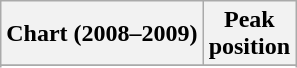<table class="wikitable sortable plainrowheaders" style="text-align:center">
<tr>
<th scope="col">Chart (2008–2009)</th>
<th scope="col">Peak<br>position</th>
</tr>
<tr>
</tr>
<tr>
</tr>
<tr>
</tr>
</table>
